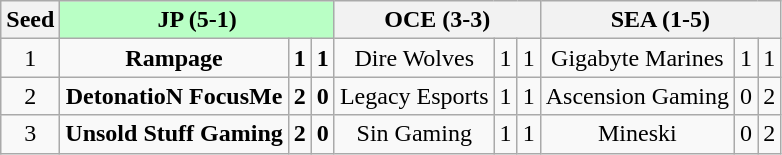<table class="wikitable" style="text-align:center;">
<tr>
<th>Seed</th>
<th colspan="3" style="background:#B9FFC5"><strong>JP (5-1)</strong></th>
<th colspan="3">OCE (3-3)</th>
<th colspan="3">SEA (1-5)</th>
</tr>
<tr>
<td>1</td>
<td><strong>Rampage</strong></td>
<td><strong>1</strong></td>
<td><strong>1</strong></td>
<td>Dire Wolves</td>
<td>1</td>
<td>1</td>
<td>Gigabyte Marines</td>
<td>1</td>
<td>1</td>
</tr>
<tr>
<td>2</td>
<td><strong>DetonatioN FocusMe</strong></td>
<td><strong>2</strong></td>
<td><strong>0</strong></td>
<td>Legacy Esports</td>
<td>1</td>
<td>1</td>
<td>Ascension Gaming</td>
<td>0</td>
<td>2</td>
</tr>
<tr>
<td>3</td>
<td><strong>Unsold Stuff Gaming</strong></td>
<td><strong>2</strong></td>
<td><strong>0</strong></td>
<td>Sin Gaming</td>
<td>1</td>
<td>1</td>
<td>Mineski</td>
<td>0</td>
<td>2</td>
</tr>
</table>
